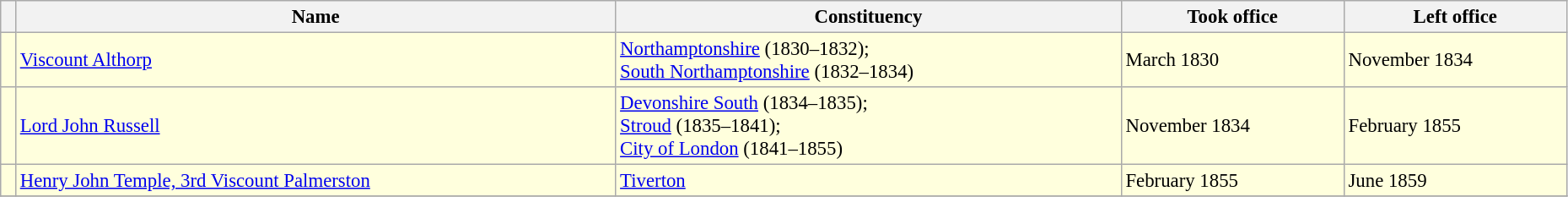<table class="wikitable" style="font-size:95%;" width=98%>
<tr>
<th></th>
<th>Name</th>
<th>Constituency</th>
<th>Took office</th>
<th>Left office</th>
</tr>
<tr bgcolor=#FFFFDD>
<td></td>
<td><a href='#'>Viscount Althorp</a></td>
<td><a href='#'>Northamptonshire</a> (1830–1832);<br><a href='#'>South Northamptonshire</a> (1832–1834)</td>
<td>March 1830</td>
<td>November 1834 </td>
</tr>
<tr bgcolor=#FFFFDD>
<td></td>
<td><a href='#'>Lord John Russell</a></td>
<td><a href='#'>Devonshire South</a> (1834–1835);<br><a href='#'>Stroud</a> (1835–1841);<br><a href='#'>City of London</a> (1841–1855)</td>
<td>November 1834</td>
<td>February 1855 </td>
</tr>
<tr bgcolor=#FFFFDD>
<td></td>
<td><a href='#'>Henry John Temple, 3rd Viscount Palmerston</a></td>
<td><a href='#'>Tiverton</a></td>
<td>February 1855</td>
<td>June 1859 </td>
</tr>
<tr bgcolor=#FFFFDD>
</tr>
</table>
